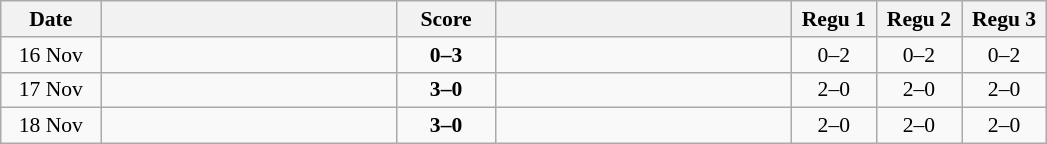<table class="wikitable" style="text-align: center; font-size:90% ">
<tr>
<th width="60">Date</th>
<th align="right" width="190"></th>
<th width="60">Score</th>
<th align="left" width="190"></th>
<th width="50">Regu 1</th>
<th width="50">Regu 2</th>
<th width="50">Regu 3</th>
</tr>
<tr>
<td>16 Nov</td>
<td align=right></td>
<td align=center><strong>0–3</strong></td>
<td align=left><strong></strong></td>
<td>0–2</td>
<td>0–2</td>
<td>0–2</td>
</tr>
<tr>
<td>17 Nov</td>
<td align=right><strong></strong></td>
<td align=center><strong>3–0</strong></td>
<td align=left></td>
<td>2–0</td>
<td>2–0</td>
<td>2–0</td>
</tr>
<tr>
<td>18 Nov</td>
<td align=right><strong></strong></td>
<td align=center><strong>3–0</strong></td>
<td align=left></td>
<td>2–0</td>
<td>2–0</td>
<td>2–0</td>
</tr>
</table>
